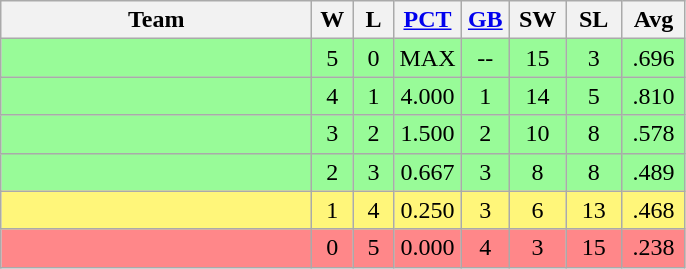<table class=wikitable style="text-align:center;">
<tr>
<th style="width:200px;">Team</th>
<th width=20px>W</th>
<th width=20px>L</th>
<th width=35px><a href='#'>PCT</a></th>
<th width=25px><a href='#'>GB</a></th>
<th width=30px>SW</th>
<th width=30px>SL</th>
<th width=35px>Avg</th>
</tr>
<tr style="background:#98fb98;">
<td align=left></td>
<td>5</td>
<td>0</td>
<td>MAX</td>
<td>--</td>
<td>15</td>
<td>3</td>
<td>.696</td>
</tr>
<tr style="background:#98fb98;">
<td align=left></td>
<td>4</td>
<td>1</td>
<td>4.000</td>
<td>1</td>
<td>14</td>
<td>5</td>
<td>.810</td>
</tr>
<tr style="background:#98fb98;">
<td align=left></td>
<td>3</td>
<td>2</td>
<td>1.500</td>
<td>2</td>
<td>10</td>
<td>8</td>
<td>.578</td>
</tr>
<tr style="background:#98fb98;">
<td align=left></td>
<td>2</td>
<td>3</td>
<td>0.667</td>
<td>3</td>
<td>8</td>
<td>8</td>
<td>.489</td>
</tr>
<tr style="background:#fff67a;">
<td align=left></td>
<td>1</td>
<td>4</td>
<td>0.250</td>
<td>3</td>
<td>6</td>
<td>13</td>
<td>.468</td>
</tr>
<tr style="background:#ff8789;">
<td align=left></td>
<td>0</td>
<td>5</td>
<td>0.000</td>
<td>4</td>
<td>3</td>
<td>15</td>
<td>.238</td>
</tr>
</table>
